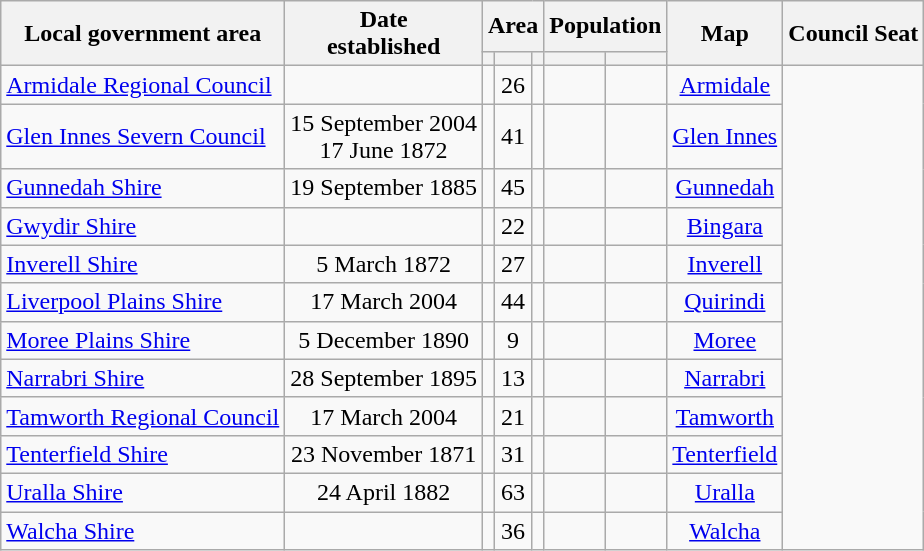<table class="wikitable sortable" style=text-align:center>
<tr>
<th rowspan=2>Local government area</th>
<th rowspan=2>Date<br>established</th>
<th colspan=3>Area</th>
<th colspan=2>Population</th>
<th class=unsortable rowspan=2>Map</th>
<th rowspan= 2>Council Seat</th>
</tr>
<tr>
<th></th>
<th></th>
<th></th>
<th></th>
<th></th>
</tr>
<tr>
<td align=left><a href='#'>Armidale Regional Council</a></td>
<td></td>
<td></td>
<td scope="row">26</td>
<td align=right></td>
<td scope="row"></td>
<td></td>
<td><a href='#'>Armidale</a></td>
</tr>
<tr>
<td align=left><a href='#'>Glen Innes Severn Council</a></td>
<td>15 September 2004<br>17 June 1872 </td>
<td></td>
<td scope="row">41</td>
<td align=right></td>
<td scope="row"></td>
<td></td>
<td><a href='#'>Glen Innes</a></td>
</tr>
<tr>
<td align=left><a href='#'>Gunnedah Shire</a></td>
<td>19 September 1885 </td>
<td></td>
<td scope="row">45</td>
<td align=right></td>
<td scope="row"></td>
<td></td>
<td><a href='#'>Gunnedah</a></td>
</tr>
<tr>
<td align=left><a href='#'>Gwydir Shire</a></td>
<td></td>
<td></td>
<td>22</td>
<td align="right"></td>
<td scope="row"></td>
<td></td>
<td><a href='#'>Bingara</a></td>
</tr>
<tr>
<td align=left><a href='#'>Inverell Shire</a></td>
<td>5 March 1872 </td>
<td></td>
<td scope="row">27</td>
<td align=right></td>
<td scope="row"></td>
<td></td>
<td><a href='#'>Inverell</a></td>
</tr>
<tr>
<td align=left><a href='#'>Liverpool Plains Shire</a></td>
<td>17 March 2004</td>
<td></td>
<td>44</td>
<td align="right"></td>
<td scope="row"></td>
<td></td>
<td><a href='#'>Quirindi</a></td>
</tr>
<tr>
<td align=left><a href='#'>Moree Plains Shire</a></td>
<td>5 December 1890 </td>
<td></td>
<td scope="row">9</td>
<td align=right></td>
<td scope="row"></td>
<td></td>
<td><a href='#'>Moree</a></td>
</tr>
<tr>
<td align=left><a href='#'>Narrabri Shire</a></td>
<td>28 September 1895 </td>
<td></td>
<td scope="row">13</td>
<td align=right></td>
<td scope="row"></td>
<td></td>
<td><a href='#'>Narrabri</a></td>
</tr>
<tr>
<td align=left><a href='#'>Tamworth Regional Council</a></td>
<td>17 March 2004 </td>
<td></td>
<td>21</td>
<td align="right"></td>
<td scope="row"></td>
<td></td>
<td><a href='#'>Tamworth</a></td>
</tr>
<tr>
<td align=left><a href='#'>Tenterfield Shire</a></td>
<td>23 November 1871 </td>
<td></td>
<td scope="row">31</td>
<td align=right></td>
<td scope="row"></td>
<td></td>
<td><a href='#'>Tenterfield</a></td>
</tr>
<tr>
<td align=left><a href='#'>Uralla Shire</a></td>
<td>24 April 1882 </td>
<td></td>
<td scope="row">63</td>
<td align=right></td>
<td scope="row"></td>
<td></td>
<td><a href='#'>Uralla</a></td>
</tr>
<tr>
<td align=left><a href='#'>Walcha Shire</a></td>
<td></td>
<td></td>
<td scope="row">36</td>
<td align=right></td>
<td scope="row"></td>
<td></td>
<td><a href='#'>Walcha</a></td>
</tr>
</table>
